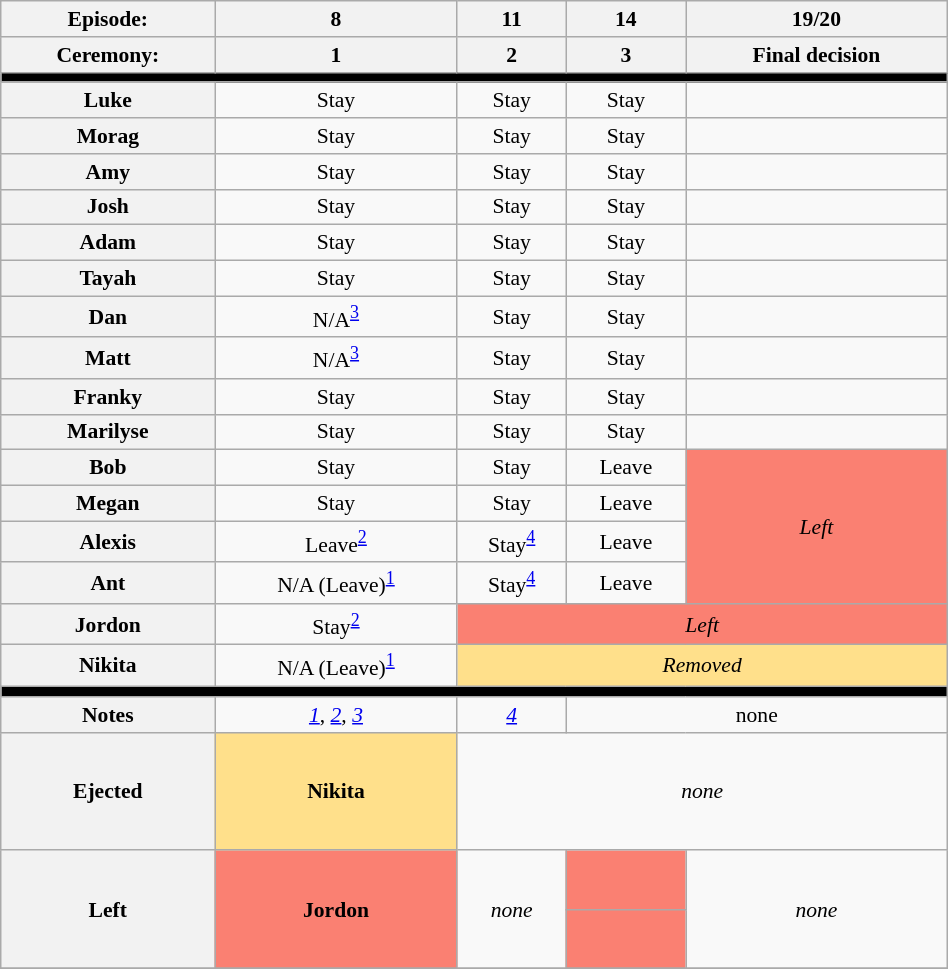<table class="wikitable" style="text-align:center; width:50%; font-size:90%;">
<tr>
<th>Episode:</th>
<th>8</th>
<th>11</th>
<th>14</th>
<th>19/20</th>
</tr>
<tr>
<th>Ceremony:</th>
<th>1</th>
<th>2</th>
<th>3</th>
<th>Final decision</th>
</tr>
<tr>
<th style="background:#000;" colspan="8"></th>
</tr>
<tr>
<th>Luke</th>
<td>Stay</td>
<td>Stay</td>
<td>Stay</td>
<td></td>
</tr>
<tr>
<th>Morag</th>
<td>Stay</td>
<td>Stay</td>
<td>Stay</td>
<td></td>
</tr>
<tr>
<th>Amy</th>
<td>Stay</td>
<td>Stay</td>
<td>Stay</td>
<td></td>
</tr>
<tr>
<th>Josh</th>
<td>Stay</td>
<td>Stay</td>
<td>Stay</td>
<td></td>
</tr>
<tr>
<th>Adam</th>
<td>Stay</td>
<td>Stay</td>
<td>Stay</td>
<td></td>
</tr>
<tr>
<th>Tayah</th>
<td>Stay</td>
<td>Stay</td>
<td>Stay</td>
<td></td>
</tr>
<tr>
<th>Dan</th>
<td>N/A<sup><a href='#'>3</a></sup></td>
<td>Stay</td>
<td>Stay</td>
<td></td>
</tr>
<tr>
<th>Matt</th>
<td>N/A<sup><a href='#'>3</a></sup></td>
<td>Stay</td>
<td>Stay</td>
<td></td>
</tr>
<tr>
<th>Franky</th>
<td>Stay</td>
<td>Stay</td>
<td>Stay</td>
<td></td>
</tr>
<tr>
<th>Marilyse</th>
<td>Stay</td>
<td>Stay</td>
<td>Stay</td>
<td></td>
</tr>
<tr>
<th>Bob</th>
<td>Stay</td>
<td>Stay</td>
<td>Leave</td>
<td rowspan=4 colspan=1 style="background:salmon; text-align:center;"><em>Left</em></td>
</tr>
<tr>
<th>Megan</th>
<td>Stay</td>
<td>Stay</td>
<td>Leave</td>
</tr>
<tr>
<th>Alexis</th>
<td>Leave<sup><a href='#'>2</a></sup></td>
<td>Stay<sup><a href='#'>4</a></sup></td>
<td>Leave</td>
</tr>
<tr>
<th>Ant</th>
<td>N/A (Leave)<sup><a href='#'>1</a></sup></td>
<td>Stay<sup><a href='#'>4</a></sup></td>
<td>Leave</td>
</tr>
<tr>
<th>Jordon</th>
<td>Stay<sup><a href='#'>2</a></sup></td>
<td colspan=3 style="background:salmon; text-align:center;"><em>Left</em></td>
</tr>
<tr>
<th>Nikita</th>
<td>N/A (Leave)<sup><a href='#'>1</a></sup></td>
<td colspan=3 style="background:#ffe08b; text-align:center;"><em>Removed</em></td>
</tr>
<tr>
<th style="background:#000;" colspan="5"></th>
</tr>
<tr>
<th>Notes</th>
<td><em><a href='#'>1</a></em>, <em><a href='#'>2</a></em>, <em><a href='#'>3</a></em></td>
<td><em><a href='#'>4</a></em></td>
<td colspan="2">none</td>
</tr>
<tr>
<th rowspan=1 style=height:5em;">Ejected</th>
<td style="background:#ffe08b; text-align:center;"><strong>Nikita</strong></td>
<td colspan=3 style="background:; text-align:center;"><em>none</em></td>
</tr>
<tr>
<th rowspan=2 style=height:5em;">Left</th>
<td rowspan=2 style="background:salmon; text-align:center;"><strong>Jordon</strong></td>
<td rowspan=2><em>none</em></td>
<td style="background:salmon; text-align:center;"></td>
<td rowspan=2><em>none</em></td>
</tr>
<tr>
<td rowspan=1 style="background:salmon; text-align:center;"></td>
</tr>
<tr>
</tr>
</table>
